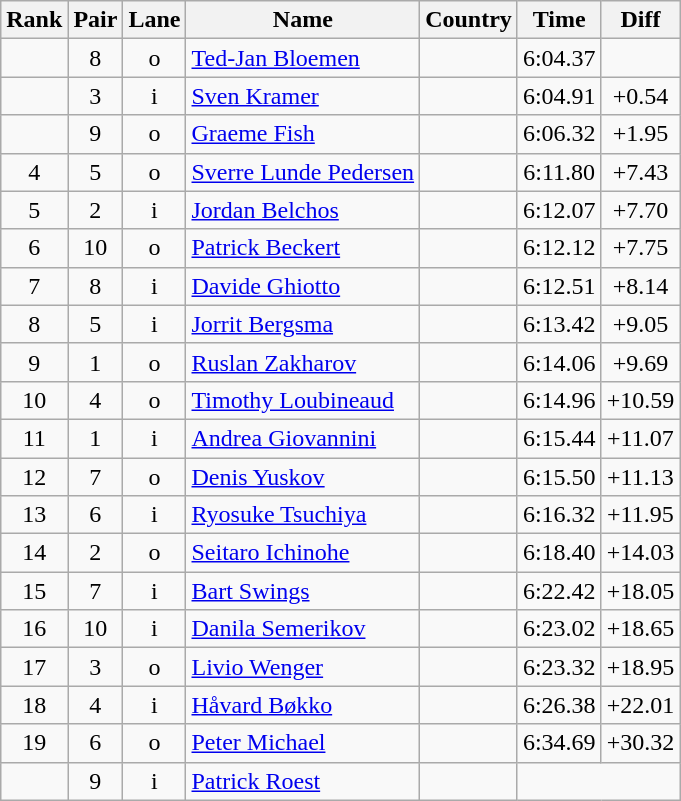<table class="wikitable sortable" style="text-align:center">
<tr>
<th>Rank</th>
<th>Pair</th>
<th>Lane</th>
<th>Name</th>
<th>Country</th>
<th>Time</th>
<th>Diff</th>
</tr>
<tr>
<td></td>
<td>8</td>
<td>o</td>
<td align=left><a href='#'>Ted-Jan Bloemen</a></td>
<td align=left></td>
<td>6:04.37</td>
<td></td>
</tr>
<tr>
<td></td>
<td>3</td>
<td>i</td>
<td align=left><a href='#'>Sven Kramer</a></td>
<td align=left></td>
<td>6:04.91</td>
<td>+0.54</td>
</tr>
<tr>
<td></td>
<td>9</td>
<td>o</td>
<td align=left><a href='#'>Graeme Fish</a></td>
<td align=left></td>
<td>6:06.32</td>
<td>+1.95</td>
</tr>
<tr>
<td>4</td>
<td>5</td>
<td>o</td>
<td align=left><a href='#'>Sverre Lunde Pedersen</a></td>
<td align=left></td>
<td>6:11.80</td>
<td>+7.43</td>
</tr>
<tr>
<td>5</td>
<td>2</td>
<td>i</td>
<td align=left><a href='#'>Jordan Belchos</a></td>
<td align=left></td>
<td>6:12.07</td>
<td>+7.70</td>
</tr>
<tr>
<td>6</td>
<td>10</td>
<td>o</td>
<td align=left><a href='#'>Patrick Beckert</a></td>
<td align=left></td>
<td>6:12.12</td>
<td>+7.75</td>
</tr>
<tr>
<td>7</td>
<td>8</td>
<td>i</td>
<td align=left><a href='#'>Davide Ghiotto</a></td>
<td align=left></td>
<td>6:12.51</td>
<td>+8.14</td>
</tr>
<tr>
<td>8</td>
<td>5</td>
<td>i</td>
<td align=left><a href='#'>Jorrit Bergsma</a></td>
<td align=left></td>
<td>6:13.42</td>
<td>+9.05</td>
</tr>
<tr>
<td>9</td>
<td>1</td>
<td>o</td>
<td align="left"><a href='#'>Ruslan Zakharov</a></td>
<td align=left></td>
<td>6:14.06</td>
<td>+9.69</td>
</tr>
<tr>
<td>10</td>
<td>4</td>
<td>o</td>
<td align="left"><a href='#'>Timothy Loubineaud</a></td>
<td align=left></td>
<td>6:14.96</td>
<td>+10.59</td>
</tr>
<tr>
<td>11</td>
<td>1</td>
<td>i</td>
<td align=left><a href='#'>Andrea Giovannini</a></td>
<td align=left></td>
<td>6:15.44</td>
<td>+11.07</td>
</tr>
<tr>
<td>12</td>
<td>7</td>
<td>o</td>
<td align=left><a href='#'>Denis Yuskov</a></td>
<td align=left></td>
<td>6:15.50</td>
<td>+11.13</td>
</tr>
<tr>
<td>13</td>
<td>6</td>
<td>i</td>
<td align=left><a href='#'>Ryosuke Tsuchiya</a></td>
<td align=left></td>
<td>6:16.32</td>
<td>+11.95</td>
</tr>
<tr>
<td>14</td>
<td>2</td>
<td>o</td>
<td align=left><a href='#'>Seitaro Ichinohe</a></td>
<td align=left></td>
<td>6:18.40</td>
<td>+14.03</td>
</tr>
<tr>
<td>15</td>
<td>7</td>
<td>i</td>
<td align=left><a href='#'>Bart Swings</a></td>
<td align=left></td>
<td>6:22.42</td>
<td>+18.05</td>
</tr>
<tr>
<td>16</td>
<td>10</td>
<td>i</td>
<td align=left><a href='#'>Danila Semerikov</a></td>
<td align=left></td>
<td>6:23.02</td>
<td>+18.65</td>
</tr>
<tr>
<td>17</td>
<td>3</td>
<td>o</td>
<td align=left><a href='#'>Livio Wenger</a></td>
<td align=left></td>
<td>6:23.32</td>
<td>+18.95</td>
</tr>
<tr>
<td>18</td>
<td>4</td>
<td>i</td>
<td align=left><a href='#'>Håvard Bøkko</a></td>
<td align=left></td>
<td>6:26.38</td>
<td>+22.01</td>
</tr>
<tr>
<td>19</td>
<td>6</td>
<td>o</td>
<td align=left><a href='#'>Peter Michael</a></td>
<td align=left></td>
<td>6:34.69</td>
<td>+30.32</td>
</tr>
<tr>
<td></td>
<td>9</td>
<td>i</td>
<td align=left><a href='#'>Patrick Roest</a></td>
<td align=left></td>
<td colspan=2></td>
</tr>
</table>
